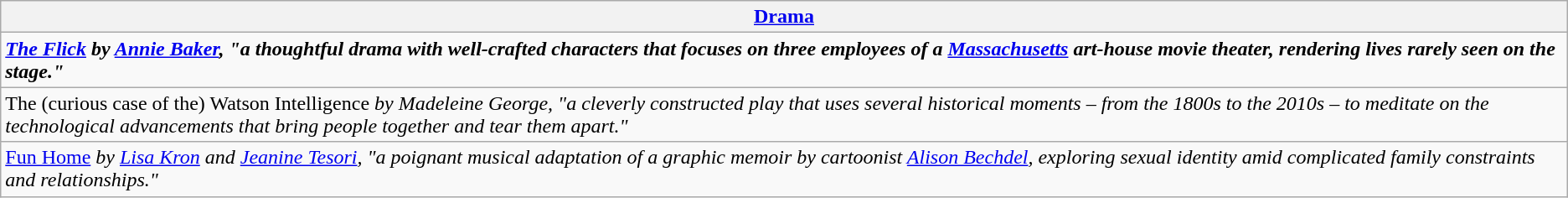<table class="wikitable" style="float:left; float:none;">
<tr>
<th><a href='#'>Drama</a></th>
</tr>
<tr>
<td><strong><em><a href='#'>The Flick</a><em> by <a href='#'>Annie Baker</a><strong>, "a thoughtful drama with well-crafted characters that focuses on three employees of a <a href='#'>Massachusetts</a> art-house movie theater, rendering lives rarely seen on the stage."</td>
</tr>
<tr>
<td></em>The (curious case of the) Watson Intelligence<em> by Madeleine George, "a cleverly constructed play that uses several historical moments – from the 1800s to the 2010s – to meditate on the technological advancements that bring people together and tear them apart."</td>
</tr>
<tr>
<td></em><a href='#'>Fun Home</a><em> by <a href='#'>Lisa Kron</a> and <a href='#'>Jeanine Tesori</a>, "a poignant musical adaptation of a graphic memoir by cartoonist <a href='#'>Alison Bechdel</a>, exploring sexual identity amid complicated family constraints and relationships."</td>
</tr>
</table>
